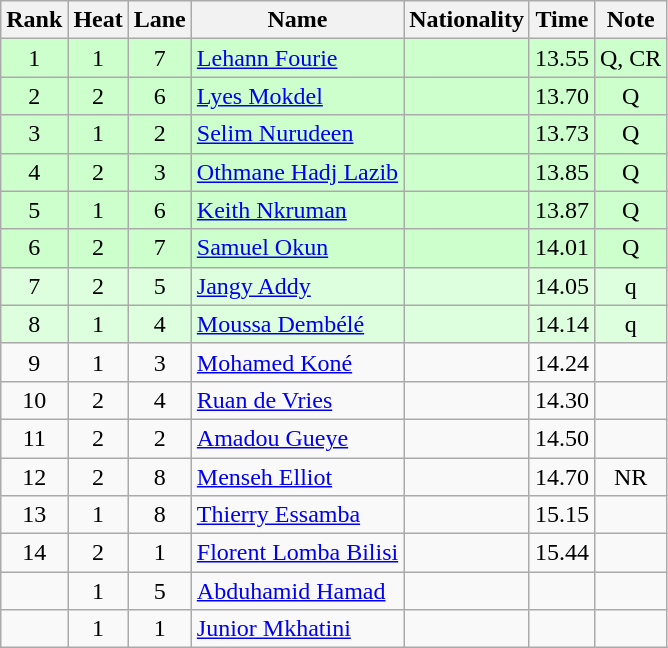<table class="wikitable sortable" style="text-align:center">
<tr>
<th>Rank</th>
<th>Heat</th>
<th>Lane</th>
<th>Name</th>
<th>Nationality</th>
<th>Time</th>
<th>Note</th>
</tr>
<tr bgcolor=ccffcc>
<td>1</td>
<td>1</td>
<td>7</td>
<td align="left"><a href='#'>Lehann Fourie</a></td>
<td align=left></td>
<td>13.55</td>
<td>Q, CR</td>
</tr>
<tr bgcolor=ccffcc>
<td>2</td>
<td>2</td>
<td>6</td>
<td align="left"><a href='#'>Lyes Mokdel</a></td>
<td align=left></td>
<td>13.70</td>
<td>Q</td>
</tr>
<tr bgcolor=ccffcc>
<td>3</td>
<td>1</td>
<td>2</td>
<td align="left"><a href='#'>Selim Nurudeen</a></td>
<td align=left></td>
<td>13.73</td>
<td>Q</td>
</tr>
<tr bgcolor=ccffcc>
<td>4</td>
<td>2</td>
<td>3</td>
<td align="left"><a href='#'>Othmane Hadj Lazib</a></td>
<td align=left></td>
<td>13.85</td>
<td>Q</td>
</tr>
<tr bgcolor=ccffcc>
<td>5</td>
<td>1</td>
<td>6</td>
<td align="left"><a href='#'>Keith Nkruman</a></td>
<td align=left></td>
<td>13.87</td>
<td>Q</td>
</tr>
<tr bgcolor=ccffcc>
<td>6</td>
<td>2</td>
<td>7</td>
<td align="left"><a href='#'>Samuel Okun</a></td>
<td align=left></td>
<td>14.01</td>
<td>Q</td>
</tr>
<tr bgcolor=ddffdd>
<td>7</td>
<td>2</td>
<td>5</td>
<td align="left"><a href='#'>Jangy Addy</a></td>
<td align=left></td>
<td>14.05</td>
<td>q</td>
</tr>
<tr bgcolor=ddffdd>
<td>8</td>
<td>1</td>
<td>4</td>
<td align="left"><a href='#'>Moussa Dembélé</a></td>
<td align=left></td>
<td>14.14</td>
<td>q</td>
</tr>
<tr>
<td>9</td>
<td>1</td>
<td>3</td>
<td align="left"><a href='#'>Mohamed Koné</a></td>
<td align=left></td>
<td>14.24</td>
<td></td>
</tr>
<tr>
<td>10</td>
<td>2</td>
<td>4</td>
<td align="left"><a href='#'>Ruan de Vries</a></td>
<td align=left></td>
<td>14.30</td>
<td></td>
</tr>
<tr>
<td>11</td>
<td>2</td>
<td>2</td>
<td align="left"><a href='#'>Amadou Gueye</a></td>
<td align=left></td>
<td>14.50</td>
<td></td>
</tr>
<tr>
<td>12</td>
<td>2</td>
<td>8</td>
<td align="left"><a href='#'>Menseh Elliot</a></td>
<td align=left></td>
<td>14.70</td>
<td>NR</td>
</tr>
<tr>
<td>13</td>
<td>1</td>
<td>8</td>
<td align="left"><a href='#'>Thierry Essamba</a></td>
<td align=left></td>
<td>15.15</td>
<td></td>
</tr>
<tr>
<td>14</td>
<td>2</td>
<td>1</td>
<td align="left"><a href='#'>Florent Lomba Bilisi</a></td>
<td align=left></td>
<td>15.44</td>
<td></td>
</tr>
<tr>
<td></td>
<td>1</td>
<td>5</td>
<td align="left"><a href='#'>Abduhamid Hamad</a></td>
<td align=left></td>
<td></td>
<td></td>
</tr>
<tr>
<td></td>
<td>1</td>
<td>1</td>
<td align="left"><a href='#'>Junior Mkhatini</a></td>
<td align=left></td>
<td></td>
<td></td>
</tr>
</table>
